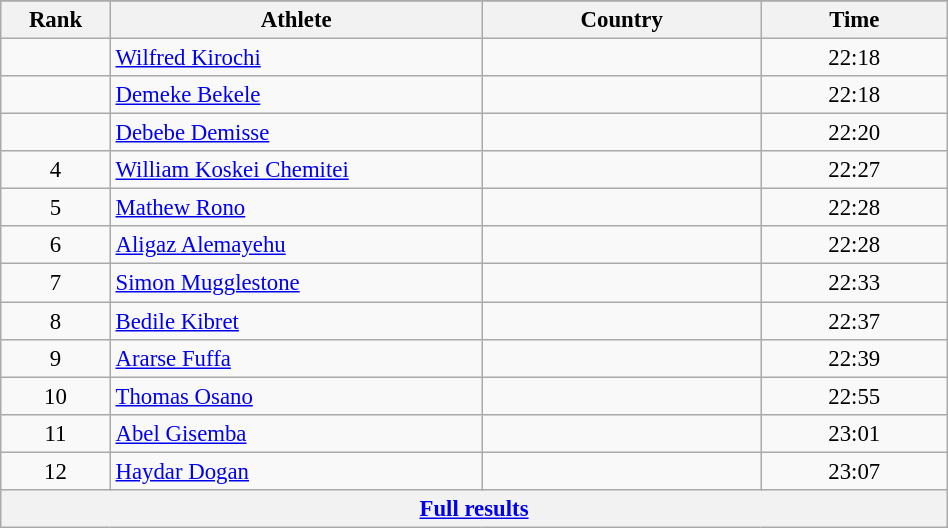<table class="wikitable sortable" style=" text-align:center; font-size:95%;" width="50%">
<tr>
</tr>
<tr>
<th width=5%>Rank</th>
<th width=20%>Athlete</th>
<th width=15%>Country</th>
<th width=10%>Time</th>
</tr>
<tr>
<td align=center></td>
<td align=left><a href='#'>Wilfred Kirochi</a></td>
<td align=left></td>
<td>22:18</td>
</tr>
<tr>
<td align=center></td>
<td align=left><a href='#'>Demeke Bekele</a></td>
<td align=left></td>
<td>22:18</td>
</tr>
<tr>
<td align=center></td>
<td align=left><a href='#'>Debebe Demisse</a></td>
<td align=left></td>
<td>22:20</td>
</tr>
<tr>
<td align=center>4</td>
<td align=left><a href='#'>William Koskei Chemitei</a></td>
<td align=left></td>
<td>22:27</td>
</tr>
<tr>
<td align=center>5</td>
<td align=left><a href='#'>Mathew Rono</a></td>
<td align=left></td>
<td>22:28</td>
</tr>
<tr>
<td align=center>6</td>
<td align=left><a href='#'>Aligaz Alemayehu</a></td>
<td align=left></td>
<td>22:28</td>
</tr>
<tr>
<td align=center>7</td>
<td align=left><a href='#'>Simon Mugglestone</a></td>
<td align=left></td>
<td>22:33</td>
</tr>
<tr>
<td align=center>8</td>
<td align=left><a href='#'>Bedile Kibret</a></td>
<td align=left></td>
<td>22:37</td>
</tr>
<tr>
<td align=center>9</td>
<td align=left><a href='#'>Ararse Fuffa</a></td>
<td align=left></td>
<td>22:39</td>
</tr>
<tr>
<td align=center>10</td>
<td align=left><a href='#'>Thomas Osano</a></td>
<td align=left></td>
<td>22:55</td>
</tr>
<tr>
<td align=center>11</td>
<td align=left><a href='#'>Abel Gisemba</a></td>
<td align=left></td>
<td>23:01</td>
</tr>
<tr>
<td align=center>12</td>
<td align=left><a href='#'>Haydar Dogan</a></td>
<td align=left></td>
<td>23:07</td>
</tr>
<tr class="sortbottom">
<th colspan=4 align=center><a href='#'>Full results</a></th>
</tr>
</table>
